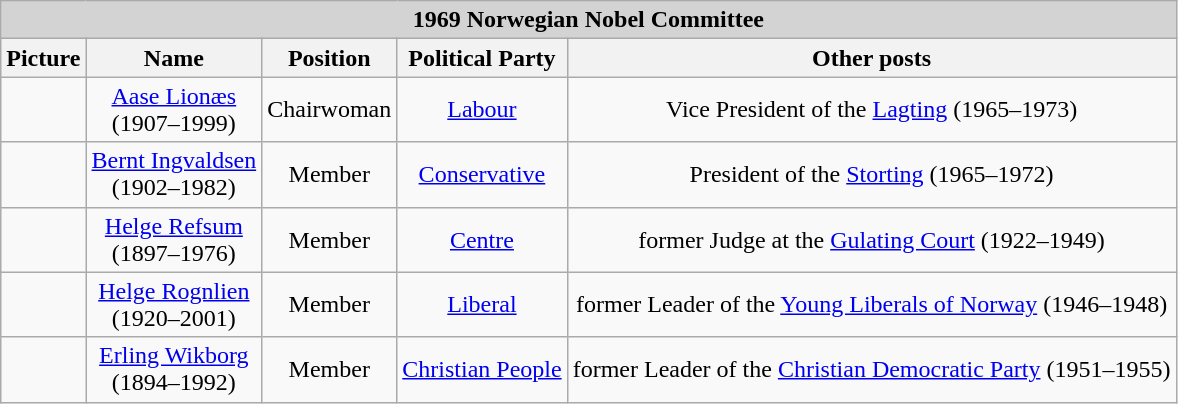<table class="wikitable sortable">
<tr>
<td style="background:lightgrey;white-space:nowrap" colspan="6" align="center"><strong>1969 Norwegian Nobel Committee</strong></td>
</tr>
<tr>
<th>Picture</th>
<th>Name</th>
<th>Position</th>
<th>Political Party</th>
<th>Other posts</th>
</tr>
<tr>
<td></td>
<td align="center"><a href='#'>Aase Lionæs</a> <br>(1907–1999)</td>
<td align="center">Chairwoman</td>
<td align="center"><a href='#'>Labour</a></td>
<td align="center">Vice President of the <a href='#'>Lagting</a> (1965–1973)</td>
</tr>
<tr>
<td></td>
<td align="center"><a href='#'>Bernt Ingvaldsen</a> <br>(1902–1982)</td>
<td align="center">Member</td>
<td align="center"><a href='#'>Conservative</a></td>
<td align="center">President of the <a href='#'>Storting</a> (1965–1972)</td>
</tr>
<tr>
<td></td>
<td align="center"><a href='#'>Helge Refsum</a> <br>(1897–1976)</td>
<td align="center">Member</td>
<td align="center"><a href='#'>Centre</a></td>
<td align="center">former Judge at the <a href='#'>Gulating Court</a> (1922–1949)</td>
</tr>
<tr>
<td></td>
<td align="center"><a href='#'>Helge Rognlien</a> <br>(1920–2001)</td>
<td align="center">Member</td>
<td align="center"><a href='#'>Liberal</a></td>
<td align="center">former Leader of the <a href='#'>Young Liberals of Norway</a> (1946–1948)</td>
</tr>
<tr>
<td></td>
<td align="center"><a href='#'>Erling Wikborg</a> <br>(1894–1992)</td>
<td align="center">Member</td>
<td align="center"><a href='#'>Christian People</a></td>
<td align="center">former Leader of the <a href='#'>Christian Democratic Party</a> (1951–1955)</td>
</tr>
</table>
